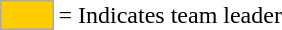<table>
<tr>
<td style="background:#fc0; border:1px solid #aaa; width:2em;"></td>
<td>= Indicates team leader</td>
</tr>
</table>
